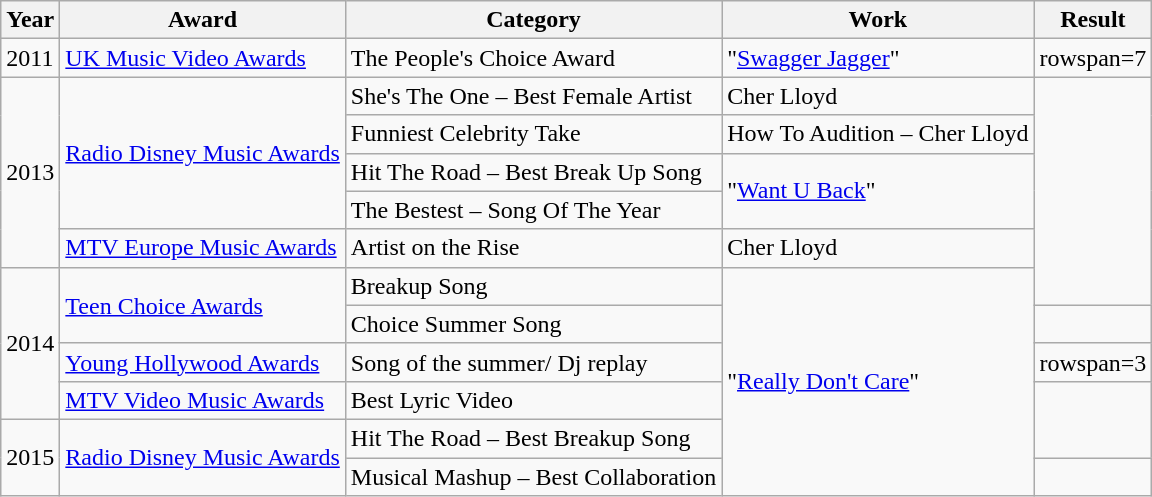<table class="wikitable">
<tr>
<th>Year</th>
<th>Award</th>
<th>Category</th>
<th>Work</th>
<th>Result</th>
</tr>
<tr>
<td>2011</td>
<td><a href='#'>UK Music Video Awards</a></td>
<td>The People's Choice Award</td>
<td>"<a href='#'>Swagger Jagger</a>"</td>
<td>rowspan=7 </td>
</tr>
<tr>
<td rowspan="5">2013</td>
<td rowspan="4"><a href='#'>Radio Disney Music Awards</a></td>
<td>She's The One – Best Female Artist</td>
<td>Cher Lloyd</td>
</tr>
<tr>
<td>Funniest Celebrity Take</td>
<td>How To Audition – Cher Lloyd</td>
</tr>
<tr>
<td>Hit The Road – Best Break Up Song</td>
<td rowspan="2">"<a href='#'>Want U Back</a>"</td>
</tr>
<tr>
<td>The Bestest – Song Of The Year</td>
</tr>
<tr>
<td><a href='#'>MTV Europe Music Awards</a></td>
<td>Artist on the Rise</td>
<td>Cher Lloyd</td>
</tr>
<tr>
<td rowspan="4">2014</td>
<td rowspan="2"><a href='#'>Teen Choice Awards</a></td>
<td>Breakup Song</td>
<td rowspan="6">"<a href='#'>Really Don't Care</a>"<br></td>
</tr>
<tr>
<td>Choice Summer Song</td>
<td></td>
</tr>
<tr>
<td><a href='#'>Young Hollywood Awards</a></td>
<td>Song of the summer/ Dj replay</td>
<td>rowspan=3 </td>
</tr>
<tr>
<td><a href='#'>MTV Video Music Awards</a></td>
<td>Best Lyric Video</td>
</tr>
<tr>
<td rowspan="2">2015</td>
<td rowspan="2"><a href='#'>Radio Disney Music Awards</a></td>
<td>Hit The Road – Best Breakup Song</td>
</tr>
<tr>
<td>Musical Mashup – Best Collaboration</td>
<td></td>
</tr>
</table>
